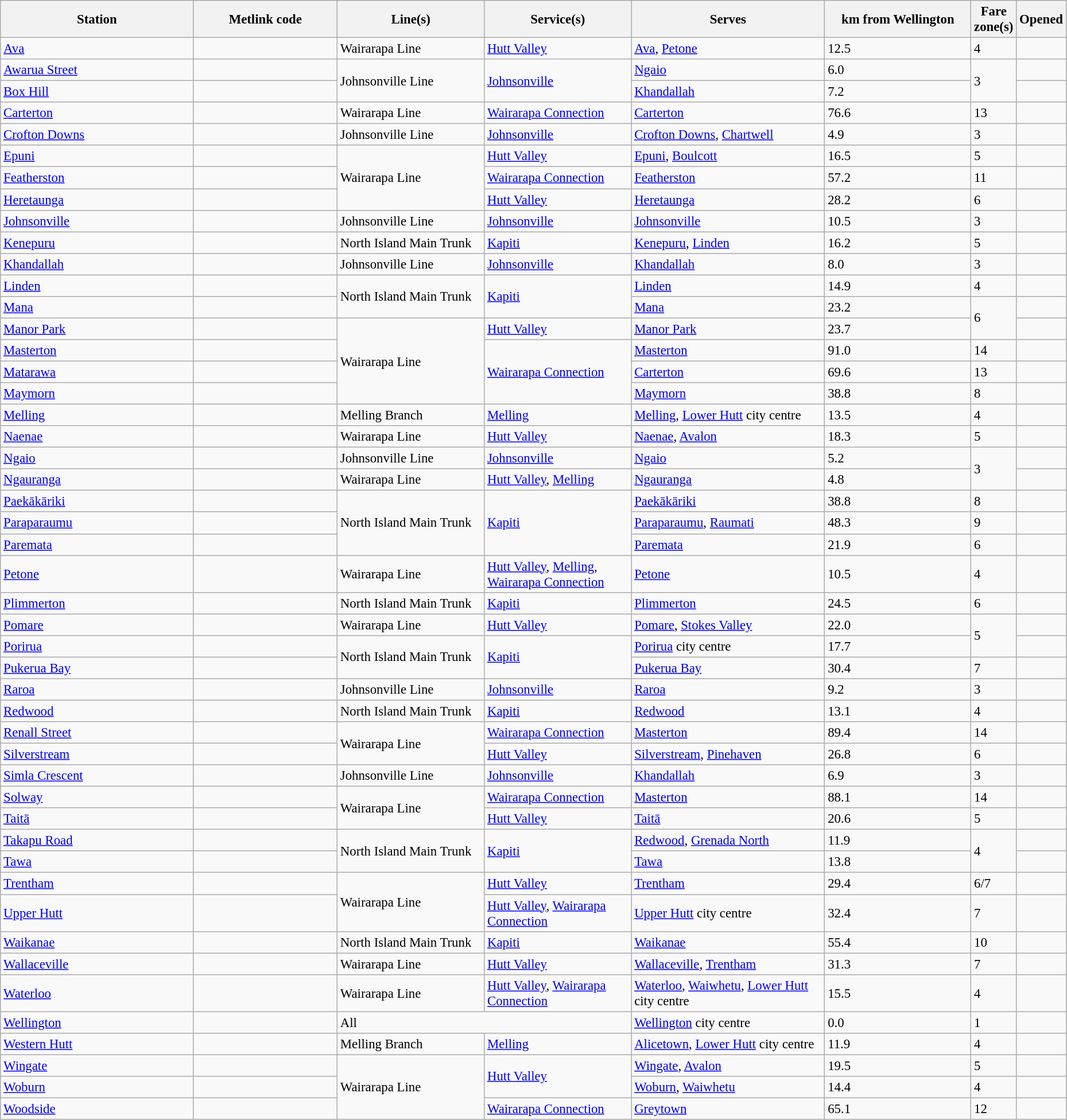<table class="wikitable sortable" width=98% style="font-size: 95%;">
<tr>
<th width=20%>Station</th>
<th width=15%>Metlink code</th>
<th width=15%>Line(s)</th>
<th width=15%>Service(s)</th>
<th width=20%>Serves</th>
<th width=15%>km from Wellington</th>
<th width=15%>Fare zone(s)</th>
<th width=15%>Opened</th>
</tr>
<tr ---->
<td><a href='#'>Ava</a></td>
<td></td>
<td>Wairarapa Line</td>
<td><a href='#'>Hutt Valley</a></td>
<td><a href='#'>Ava</a>, <a href='#'>Petone</a></td>
<td>12.5</td>
<td>4</td>
<td></td>
</tr>
<tr ---->
<td><a href='#'>Awarua Street</a></td>
<td></td>
<td rowspan="2">Johnsonville Line</td>
<td rowspan="2"><a href='#'>Johnsonville</a></td>
<td><a href='#'>Ngaio</a></td>
<td>6.0</td>
<td rowspan="2">3</td>
<td></td>
</tr>
<tr ---->
<td><a href='#'>Box Hill</a></td>
<td></td>
<td><a href='#'>Khandallah</a></td>
<td>7.2</td>
<td></td>
</tr>
<tr ---->
<td><a href='#'>Carterton</a></td>
<td></td>
<td>Wairarapa Line</td>
<td><a href='#'>Wairarapa Connection</a></td>
<td><a href='#'>Carterton</a></td>
<td>76.6</td>
<td>13</td>
<td></td>
</tr>
<tr ---->
<td><a href='#'>Crofton Downs</a></td>
<td></td>
<td>Johnsonville Line</td>
<td><a href='#'>Johnsonville</a></td>
<td><a href='#'>Crofton Downs</a>, <a href='#'>Chartwell</a></td>
<td>4.9</td>
<td>3</td>
<td></td>
</tr>
<tr ---->
<td><a href='#'>Epuni</a></td>
<td></td>
<td rowspan="3">Wairarapa Line</td>
<td><a href='#'>Hutt Valley</a></td>
<td><a href='#'>Epuni</a>, <a href='#'>Boulcott</a></td>
<td>16.5</td>
<td>5</td>
<td></td>
</tr>
<tr ---->
<td><a href='#'>Featherston</a></td>
<td></td>
<td><a href='#'>Wairarapa Connection</a></td>
<td><a href='#'>Featherston</a></td>
<td>57.2</td>
<td>11</td>
<td></td>
</tr>
<tr ---->
<td><a href='#'>Heretaunga</a></td>
<td></td>
<td><a href='#'>Hutt Valley</a></td>
<td><a href='#'>Heretaunga</a></td>
<td>28.2</td>
<td>6</td>
<td></td>
</tr>
<tr ---->
<td><a href='#'>Johnsonville</a></td>
<td></td>
<td>Johnsonville Line</td>
<td><a href='#'>Johnsonville</a></td>
<td><a href='#'>Johnsonville</a></td>
<td>10.5</td>
<td>3</td>
<td></td>
</tr>
<tr ---->
<td><a href='#'>Kenepuru</a></td>
<td></td>
<td>North Island Main Trunk</td>
<td><a href='#'>Kapiti</a></td>
<td><a href='#'>Kenepuru</a>, <a href='#'>Linden</a></td>
<td>16.2</td>
<td>5</td>
<td></td>
</tr>
<tr ---->
<td><a href='#'>Khandallah</a></td>
<td></td>
<td>Johnsonville Line</td>
<td><a href='#'>Johnsonville</a></td>
<td><a href='#'>Khandallah</a></td>
<td>8.0</td>
<td>3</td>
<td><br></td>
</tr>
<tr ---->
<td><a href='#'>Linden</a></td>
<td></td>
<td rowspan="2">North Island Main Trunk</td>
<td rowspan="2"><a href='#'>Kapiti</a></td>
<td><a href='#'>Linden</a></td>
<td>14.9</td>
<td>4</td>
<td></td>
</tr>
<tr ---->
<td><a href='#'>Mana</a></td>
<td></td>
<td><a href='#'>Mana</a></td>
<td>23.2</td>
<td rowspan="2">6</td>
<td></td>
</tr>
<tr ---->
<td><a href='#'>Manor Park</a></td>
<td></td>
<td rowspan="4">Wairarapa Line</td>
<td><a href='#'>Hutt Valley</a></td>
<td><a href='#'>Manor Park</a></td>
<td>23.7</td>
<td></td>
</tr>
<tr ---->
<td><a href='#'>Masterton</a></td>
<td></td>
<td rowspan="3"><a href='#'>Wairarapa Connection</a></td>
<td><a href='#'>Masterton</a></td>
<td>91.0</td>
<td>14</td>
<td></td>
</tr>
<tr ---->
<td><a href='#'>Matarawa</a></td>
<td></td>
<td><a href='#'>Carterton</a></td>
<td>69.6</td>
<td>13</td>
<td></td>
</tr>
<tr ---->
<td><a href='#'>Maymorn</a></td>
<td></td>
<td><a href='#'>Maymorn</a></td>
<td>38.8</td>
<td>8</td>
<td></td>
</tr>
<tr ---->
<td><a href='#'>Melling</a></td>
<td></td>
<td>Melling Branch</td>
<td><a href='#'>Melling</a></td>
<td><a href='#'>Melling</a>, <a href='#'>Lower Hutt</a> city centre</td>
<td>13.5</td>
<td>4</td>
<td></td>
</tr>
<tr ---->
<td><a href='#'>Naenae</a></td>
<td></td>
<td>Wairarapa Line</td>
<td><a href='#'>Hutt Valley</a></td>
<td><a href='#'>Naenae</a>, <a href='#'>Avalon</a></td>
<td>18.3</td>
<td>5</td>
<td></td>
</tr>
<tr ---->
<td><a href='#'>Ngaio</a></td>
<td></td>
<td>Johnsonville Line</td>
<td><a href='#'>Johnsonville</a></td>
<td><a href='#'>Ngaio</a></td>
<td>5.2</td>
<td rowspan="2">3</td>
<td></td>
</tr>
<tr ---->
<td><a href='#'>Ngauranga</a></td>
<td></td>
<td>Wairarapa Line</td>
<td><a href='#'>Hutt Valley</a>, <a href='#'>Melling</a></td>
<td><a href='#'>Ngauranga</a></td>
<td>4.8</td>
<td></td>
</tr>
<tr ---->
<td><a href='#'>Paekākāriki</a></td>
<td></td>
<td rowspan="3">North Island Main Trunk</td>
<td rowspan="3"><a href='#'>Kapiti</a></td>
<td><a href='#'>Paekākāriki</a></td>
<td>38.8</td>
<td>8</td>
<td></td>
</tr>
<tr ---->
<td><a href='#'>Paraparaumu</a></td>
<td></td>
<td><a href='#'>Paraparaumu</a>, <a href='#'>Raumati</a></td>
<td>48.3</td>
<td>9</td>
<td></td>
</tr>
<tr ---->
<td><a href='#'>Paremata</a></td>
<td></td>
<td><a href='#'>Paremata</a></td>
<td>21.9</td>
<td>6</td>
<td></td>
</tr>
<tr ---->
<td><a href='#'>Petone</a></td>
<td></td>
<td>Wairarapa Line</td>
<td><a href='#'>Hutt Valley</a>, <a href='#'>Melling</a>, <a href='#'>Wairarapa Connection</a></td>
<td><a href='#'>Petone</a></td>
<td>10.5</td>
<td>4</td>
<td></td>
</tr>
<tr ---->
<td><a href='#'>Plimmerton</a></td>
<td></td>
<td>North Island Main Trunk</td>
<td><a href='#'>Kapiti</a></td>
<td><a href='#'>Plimmerton</a></td>
<td>24.5</td>
<td>6</td>
<td></td>
</tr>
<tr ---->
<td><a href='#'>Pomare</a></td>
<td></td>
<td>Wairarapa Line</td>
<td><a href='#'>Hutt Valley</a></td>
<td><a href='#'>Pomare</a>, <a href='#'>Stokes Valley</a></td>
<td>22.0</td>
<td rowspan="2">5</td>
<td></td>
</tr>
<tr ---->
<td><a href='#'>Porirua</a></td>
<td></td>
<td rowspan="2">North Island Main Trunk</td>
<td rowspan="2"><a href='#'>Kapiti</a></td>
<td><a href='#'>Porirua</a> city centre</td>
<td>17.7</td>
<td></td>
</tr>
<tr ---->
<td><a href='#'>Pukerua Bay</a></td>
<td></td>
<td><a href='#'>Pukerua Bay</a></td>
<td>30.4</td>
<td>7</td>
<td></td>
</tr>
<tr ---->
<td><a href='#'>Raroa</a></td>
<td></td>
<td>Johnsonville Line</td>
<td><a href='#'>Johnsonville</a></td>
<td><a href='#'>Raroa</a></td>
<td>9.2</td>
<td>3</td>
<td></td>
</tr>
<tr ---->
<td><a href='#'>Redwood</a></td>
<td></td>
<td>North Island Main Trunk</td>
<td><a href='#'>Kapiti</a></td>
<td><a href='#'>Redwood</a></td>
<td>13.1</td>
<td>4</td>
<td></td>
</tr>
<tr ---->
<td><a href='#'>Renall Street</a></td>
<td></td>
<td rowspan="2">Wairarapa Line</td>
<td><a href='#'>Wairarapa Connection</a></td>
<td><a href='#'>Masterton</a></td>
<td>89.4</td>
<td>14</td>
<td></td>
</tr>
<tr ---->
<td><a href='#'>Silverstream</a></td>
<td></td>
<td><a href='#'>Hutt Valley</a></td>
<td><a href='#'>Silverstream</a>, <a href='#'>Pinehaven</a></td>
<td>26.8</td>
<td>6</td>
<td></td>
</tr>
<tr ---->
<td><a href='#'>Simla Crescent</a></td>
<td></td>
<td>Johnsonville Line</td>
<td><a href='#'>Johnsonville</a></td>
<td><a href='#'>Khandallah</a></td>
<td>6.9</td>
<td>3</td>
<td></td>
</tr>
<tr ---->
<td><a href='#'>Solway</a></td>
<td></td>
<td rowspan="2">Wairarapa Line</td>
<td><a href='#'>Wairarapa Connection</a></td>
<td><a href='#'>Masterton</a></td>
<td>88.1</td>
<td>14</td>
<td></td>
</tr>
<tr ---->
<td><a href='#'>Taitā</a></td>
<td></td>
<td><a href='#'>Hutt Valley</a></td>
<td><a href='#'>Taitā</a></td>
<td>20.6</td>
<td>5</td>
<td></td>
</tr>
<tr ---->
<td><a href='#'>Takapu Road</a></td>
<td></td>
<td rowspan="2">North Island Main Trunk</td>
<td rowspan="2"><a href='#'>Kapiti</a></td>
<td><a href='#'>Redwood</a>, <a href='#'>Grenada North</a></td>
<td>11.9</td>
<td rowspan="2">4</td>
<td></td>
</tr>
<tr ---->
<td><a href='#'>Tawa</a></td>
<td></td>
<td><a href='#'>Tawa</a></td>
<td>13.8</td>
<td></td>
</tr>
<tr ---->
<td><a href='#'>Trentham</a></td>
<td></td>
<td rowspan="2">Wairarapa Line</td>
<td><a href='#'>Hutt Valley</a></td>
<td><a href='#'>Trentham</a></td>
<td>29.4</td>
<td>6/7</td>
<td></td>
</tr>
<tr ---->
<td><a href='#'>Upper Hutt</a></td>
<td></td>
<td><a href='#'>Hutt Valley</a>, <a href='#'>Wairarapa Connection</a></td>
<td><a href='#'>Upper Hutt</a> city centre</td>
<td>32.4</td>
<td>7</td>
<td></td>
</tr>
<tr ---->
<td><a href='#'>Waikanae</a></td>
<td></td>
<td>North Island Main Trunk</td>
<td><a href='#'>Kapiti</a></td>
<td><a href='#'>Waikanae</a></td>
<td>55.4</td>
<td>10</td>
<td></td>
</tr>
<tr ---->
<td><a href='#'>Wallaceville</a></td>
<td></td>
<td>Wairarapa Line</td>
<td><a href='#'>Hutt Valley</a></td>
<td><a href='#'>Wallaceville</a>, <a href='#'>Trentham</a></td>
<td>31.3</td>
<td>7</td>
<td></td>
</tr>
<tr ---->
<td><a href='#'>Waterloo</a></td>
<td></td>
<td>Wairarapa Line</td>
<td><a href='#'>Hutt Valley</a>, <a href='#'>Wairarapa Connection</a></td>
<td><a href='#'>Waterloo</a>, <a href='#'>Waiwhetu</a>, <a href='#'>Lower Hutt</a> city centre</td>
<td>15.5</td>
<td>4</td>
<td></td>
</tr>
<tr ---->
<td><a href='#'>Wellington</a></td>
<td></td>
<td colspan="2">All</td>
<td><a href='#'>Wellington</a> city centre</td>
<td>0.0</td>
<td>1</td>
<td></td>
</tr>
<tr ---->
<td><a href='#'>Western Hutt</a></td>
<td></td>
<td>Melling Branch</td>
<td><a href='#'>Melling</a></td>
<td><a href='#'>Alicetown</a>, <a href='#'>Lower Hutt</a> city centre</td>
<td>11.9</td>
<td>4</td>
<td></td>
</tr>
<tr ---->
<td><a href='#'>Wingate</a></td>
<td></td>
<td rowspan="3">Wairarapa Line</td>
<td rowspan="2"><a href='#'>Hutt Valley</a></td>
<td><a href='#'>Wingate</a>, <a href='#'>Avalon</a></td>
<td>19.5</td>
<td>5</td>
<td></td>
</tr>
<tr ---->
<td><a href='#'>Woburn</a></td>
<td></td>
<td><a href='#'>Woburn</a>, <a href='#'>Waiwhetu</a></td>
<td>14.4</td>
<td>4</td>
<td></td>
</tr>
<tr ---->
<td><a href='#'>Woodside</a></td>
<td></td>
<td><a href='#'>Wairarapa Connection</a></td>
<td><a href='#'>Greytown</a></td>
<td>65.1</td>
<td>12</td>
<td></td>
</tr>
</table>
